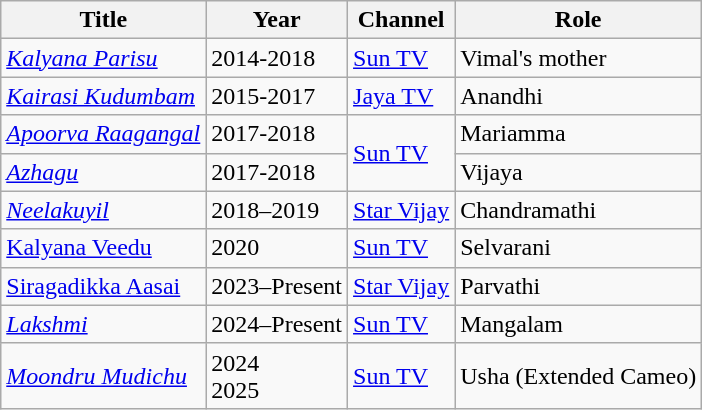<table class="wikitable sortable">
<tr>
<th>Title</th>
<th>Year</th>
<th>Channel</th>
<th class="unsortable">Role</th>
</tr>
<tr>
<td><em><a href='#'>Kalyana Parisu</a></em></td>
<td>2014-2018</td>
<td><a href='#'>Sun TV</a></td>
<td>Vimal's mother</td>
</tr>
<tr>
<td><em><a href='#'>Kairasi Kudumbam</a></em></td>
<td>2015-2017</td>
<td><a href='#'>Jaya TV</a></td>
<td>Anandhi</td>
</tr>
<tr>
<td><em><a href='#'>Apoorva Raagangal</a></em></td>
<td>2017-2018</td>
<td rowspan=2><a href='#'>Sun TV</a></td>
<td>Mariamma</td>
</tr>
<tr>
<td><em><a href='#'>Azhagu</a></em></td>
<td>2017-2018</td>
<td>Vijaya</td>
</tr>
<tr>
<td><em><a href='#'>Neelakuyil</a></em></td>
<td>2018–2019</td>
<td><a href='#'>Star Vijay</a></td>
<td>Chandramathi</td>
</tr>
<tr>
<td><a href='#'>Kalyana Veedu</a></td>
<td>2020</td>
<td><a href='#'>Sun TV</a></td>
<td>Selvarani</td>
</tr>
<tr>
<td><a href='#'>Siragadikka Aasai</a></td>
<td>2023–Present</td>
<td><a href='#'>Star Vijay</a></td>
<td>Parvathi</td>
</tr>
<tr>
<td><a href='#'><em>Lakshmi</em></a></td>
<td>2024–Present</td>
<td><a href='#'>Sun TV</a></td>
<td>Mangalam</td>
</tr>
<tr>
<td><a href='#'><em>Moondru Mudichu</em></a></td>
<td>2024 <br> 2025</td>
<td><a href='#'>Sun TV</a></td>
<td>Usha (Extended Cameo)</td>
</tr>
</table>
